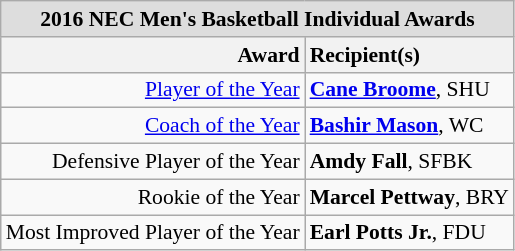<table class="wikitable" style="white-space:nowrap; font-size:90%;">
<tr>
<td colspan="7" style="text-align:center; background:#ddd;"><strong>2016 NEC Men's Basketball Individual Awards</strong></td>
</tr>
<tr>
<th style="text-align:right;">Award</th>
<th style="text-align:left;">Recipient(s)</th>
</tr>
<tr>
<td style="text-align:right;"><a href='#'>Player of the Year</a></td>
<td style="text-align:left;"><strong><a href='#'>Cane Broome</a></strong>, SHU</td>
</tr>
<tr>
<td style="text-align:right;"><a href='#'>Coach of the Year</a></td>
<td style="text-align:left;"><strong><a href='#'>Bashir Mason</a></strong>, WC</td>
</tr>
<tr>
<td style="text-align:right;">Defensive Player of the Year</td>
<td style="text-align:left;"><strong>Amdy Fall</strong>, SFBK</td>
</tr>
<tr>
<td style="text-align:right;">Rookie of the Year</td>
<td style="text-align:left;"><strong>Marcel Pettway</strong>, BRY</td>
</tr>
<tr>
<td style="text-align:right;">Most Improved Player of the Year</td>
<td style="text-align:left;"><strong>Earl Potts Jr.</strong>, FDU</td>
</tr>
</table>
